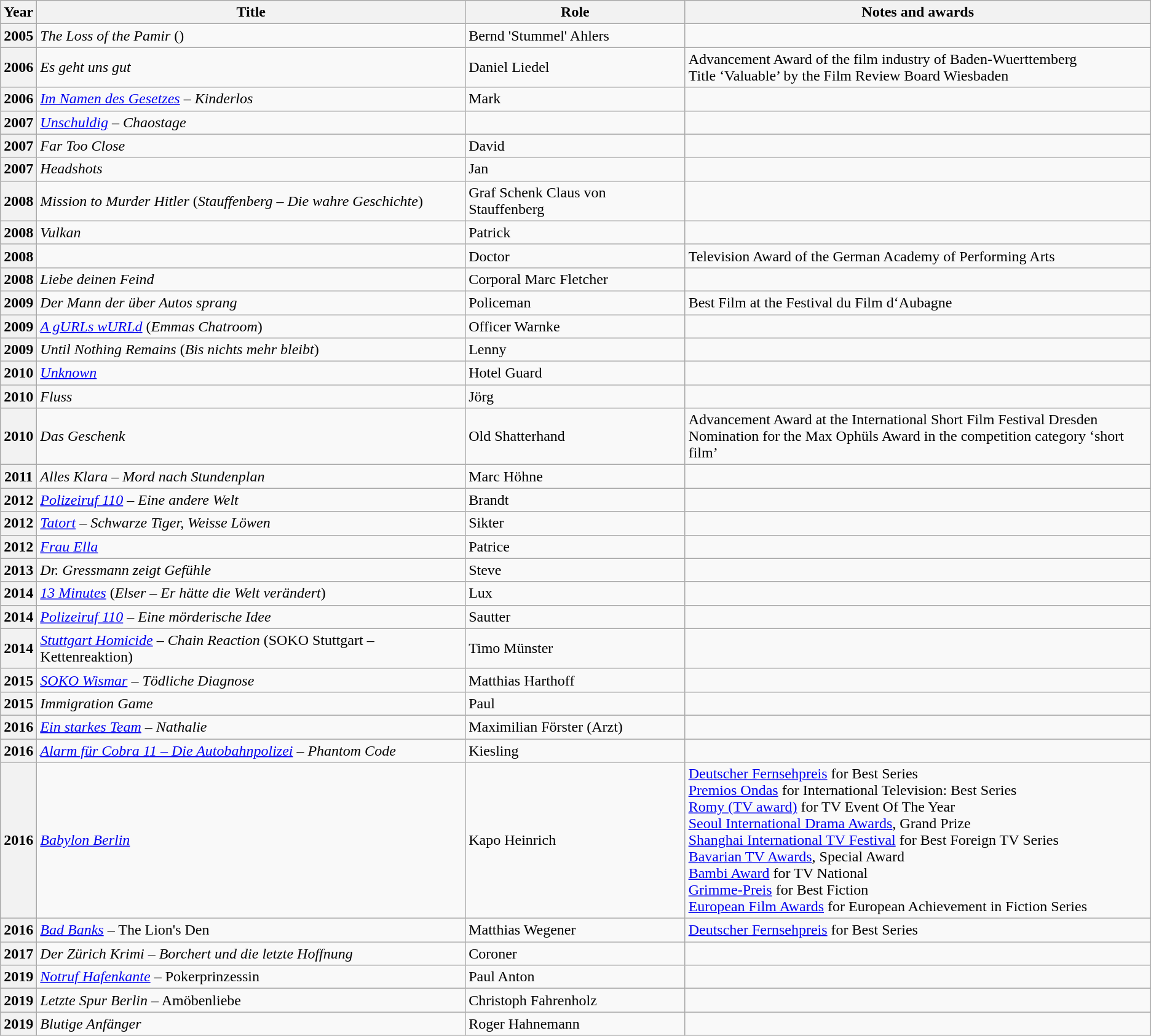<table class="wikitable plainrowheaders sortable">
<tr>
<th scope="col">Year</th>
<th scope="col">Title</th>
<th scope="col">Role</th>
<th scope="col" class="unsortable">Notes and awards</th>
</tr>
<tr>
<th scope="row">2005</th>
<td><em>The Loss of the Pamir</em> (<em></em>)</td>
<td>Bernd 'Stummel' Ahlers</td>
<td></td>
</tr>
<tr>
<th scope="row">2006</th>
<td><em>Es geht uns gut</em></td>
<td>Daniel Liedel</td>
<td>Advancement Award of the film industry of Baden-Wuerttemberg<br>Title ‘Valuable’ by the Film Review Board Wiesbaden</td>
</tr>
<tr>
<th scope="row">2006</th>
<td><em><a href='#'>Im Namen des Gesetzes</a> – Kinderlos</em></td>
<td>Mark</td>
<td></td>
</tr>
<tr>
<th scope="row">2007</th>
<td><em><a href='#'>Unschuldig</a> – Chaostage</em></td>
<td></td>
<td></td>
</tr>
<tr>
<th scope="row">2007</th>
<td><em>Far Too Close</em></td>
<td>David</td>
<td></td>
</tr>
<tr>
<th scope="row">2007</th>
<td><em>Headshots</em></td>
<td>Jan</td>
<td></td>
</tr>
<tr>
<th scope="row">2008</th>
<td><em>Mission to Murder Hitler</em> (<em>Stauffenberg – Die wahre Geschichte</em>)</td>
<td>Graf Schenk Claus von Stauffenberg</td>
<td></td>
</tr>
<tr>
<th scope="row">2008</th>
<td><em>Vulkan</em></td>
<td>Patrick</td>
<td></td>
</tr>
<tr>
<th scope="row">2008</th>
<td><em></em></td>
<td>Doctor</td>
<td>Television Award of the German Academy of Performing Arts</td>
</tr>
<tr>
<th scope="row">2008</th>
<td><em>Liebe deinen Feind</em></td>
<td>Corporal Marc Fletcher</td>
<td></td>
</tr>
<tr>
<th scope="row">2009</th>
<td><em>Der Mann der über Autos sprang</em></td>
<td>Policeman</td>
<td>Best Film at the Festival du Film d‘Aubagne</td>
</tr>
<tr>
<th scope="row">2009</th>
<td><em><a href='#'>A gURLs wURLd</a></em> (<em>Emmas Chatroom</em>)</td>
<td>Officer Warnke</td>
<td></td>
</tr>
<tr>
<th scope="row">2009</th>
<td><em>Until Nothing Remains</em> (<em>Bis nichts mehr bleibt</em>)</td>
<td>Lenny</td>
<td></td>
</tr>
<tr>
<th scope="row">2010</th>
<td><em><a href='#'>Unknown</a></em></td>
<td>Hotel Guard</td>
<td></td>
</tr>
<tr>
<th scope="row">2010</th>
<td><em>Fluss</em></td>
<td>Jörg</td>
<td></td>
</tr>
<tr>
<th scope="row">2010</th>
<td><em>Das Geschenk</em></td>
<td>Old Shatterhand</td>
<td>Advancement Award at the International Short Film Festival Dresden<br>Nomination for the Max Ophüls Award in the competition category ‘short film’</td>
</tr>
<tr>
<th scope="row">2011</th>
<td><em>Alles Klara – Mord nach Stundenplan</em></td>
<td>Marc Höhne</td>
<td></td>
</tr>
<tr>
<th scope="row">2012</th>
<td><em><a href='#'>Polizeiruf 110</a> – Eine andere Welt</em></td>
<td>Brandt</td>
<td></td>
</tr>
<tr>
<th scope="row">2012</th>
<td><em><a href='#'>Tatort</a> – Schwarze Tiger, Weisse Löwen</em></td>
<td>Sikter</td>
<td></td>
</tr>
<tr>
<th scope="row">2012</th>
<td><em><a href='#'>Frau Ella</a></em></td>
<td>Patrice</td>
<td></td>
</tr>
<tr>
<th scope="row">2013</th>
<td><em>Dr. Gressmann zeigt Gefühle</em></td>
<td>Steve</td>
<td></td>
</tr>
<tr>
<th scope="row">2014</th>
<td><em><a href='#'>13 Minutes</a></em> (<em>Elser – Er hätte die Welt verändert</em>)</td>
<td>Lux</td>
<td></td>
</tr>
<tr>
<th scope="row">2014</th>
<td><em><a href='#'>Polizeiruf 110</a> – Eine mörderische Idee</em></td>
<td>Sautter</td>
<td></td>
</tr>
<tr>
<th scope="row">2014</th>
<td><em><a href='#'>Stuttgart Homicide</a> – Chain Reaction</em> (SOKO Stuttgart – Kettenreaktion)</td>
<td>Timo Münster</td>
<td></td>
</tr>
<tr>
<th scope="row">2015</th>
<td><em><a href='#'>SOKO Wismar</a> – Tödliche Diagnose</em></td>
<td>Matthias Harthoff</td>
<td></td>
</tr>
<tr>
<th scope="row">2015</th>
<td><em>Immigration Game</em></td>
<td>Paul</td>
<td></td>
</tr>
<tr>
<th scope="row">2016</th>
<td><em><a href='#'>Ein starkes Team</a> – Nathalie</em></td>
<td>Maximilian Förster (Arzt)</td>
<td></td>
</tr>
<tr>
<th scope="row">2016</th>
<td><em><a href='#'>Alarm für Cobra 11 – Die Autobahnpolizei</a> – Phantom Code</em></td>
<td>Kiesling</td>
<td></td>
</tr>
<tr>
<th scope="row">2016</th>
<td><em><a href='#'>Babylon Berlin</a></em></td>
<td>Kapo Heinrich</td>
<td><a href='#'>Deutscher Fernsehpreis</a> for Best Series<br><a href='#'>Premios Ondas</a> for International Television: Best Series<br><a href='#'>Romy (TV award)</a> for TV Event Of The Year<br><a href='#'>Seoul International Drama Awards</a>, Grand Prize<br><a href='#'>Shanghai International TV Festival</a> for Best Foreign TV Series<br><a href='#'>Bavarian TV Awards</a>, Special Award<br><a href='#'>Bambi Award</a> for TV National<br><a href='#'>Grimme-Preis</a> for Best Fiction<br><a href='#'>European Film Awards</a> for European Achievement in Fiction Series</td>
</tr>
<tr>
<th scope="row">2016</th>
<td><em><a href='#'>Bad Banks</a></em> – The Lion's Den</td>
<td>Matthias Wegener</td>
<td><a href='#'>Deutscher Fernsehpreis</a> for Best Series</td>
</tr>
<tr>
<th scope="row">2017</th>
<td><em>Der Zürich Krimi – Borchert und die letzte Hoffnung</em></td>
<td>Coroner</td>
<td></td>
</tr>
<tr>
<th scope="row">2019</th>
<td><em><a href='#'>Notruf Hafenkante</a></em> – Pokerprinzessin</td>
<td>Paul Anton</td>
<td></td>
</tr>
<tr>
<th scope="row">2019</th>
<td><em>Letzte Spur Berlin</em> – Amöbenliebe</td>
<td>Christoph Fahrenholz</td>
<td></td>
</tr>
<tr>
<th scope="row">2019</th>
<td><em>Blutige Anfänger</em></td>
<td>Roger Hahnemann</td>
<td><br></td>
</tr>
</table>
